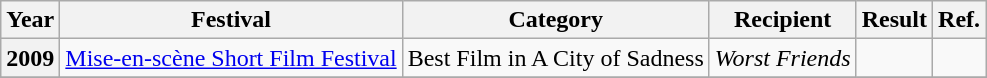<table class="wikitable" style="text-align:center">
<tr>
<th>Year</th>
<th>Festival</th>
<th>Category</th>
<th>Recipient</th>
<th>Result</th>
<th>Ref.</th>
</tr>
<tr>
<th>2009</th>
<td><a href='#'>Mise-en-scène Short Film Festival</a></td>
<td>Best Film in A City of Sadness</td>
<td><em>Worst Friends</em></td>
<td></td>
<td></td>
</tr>
<tr>
</tr>
</table>
